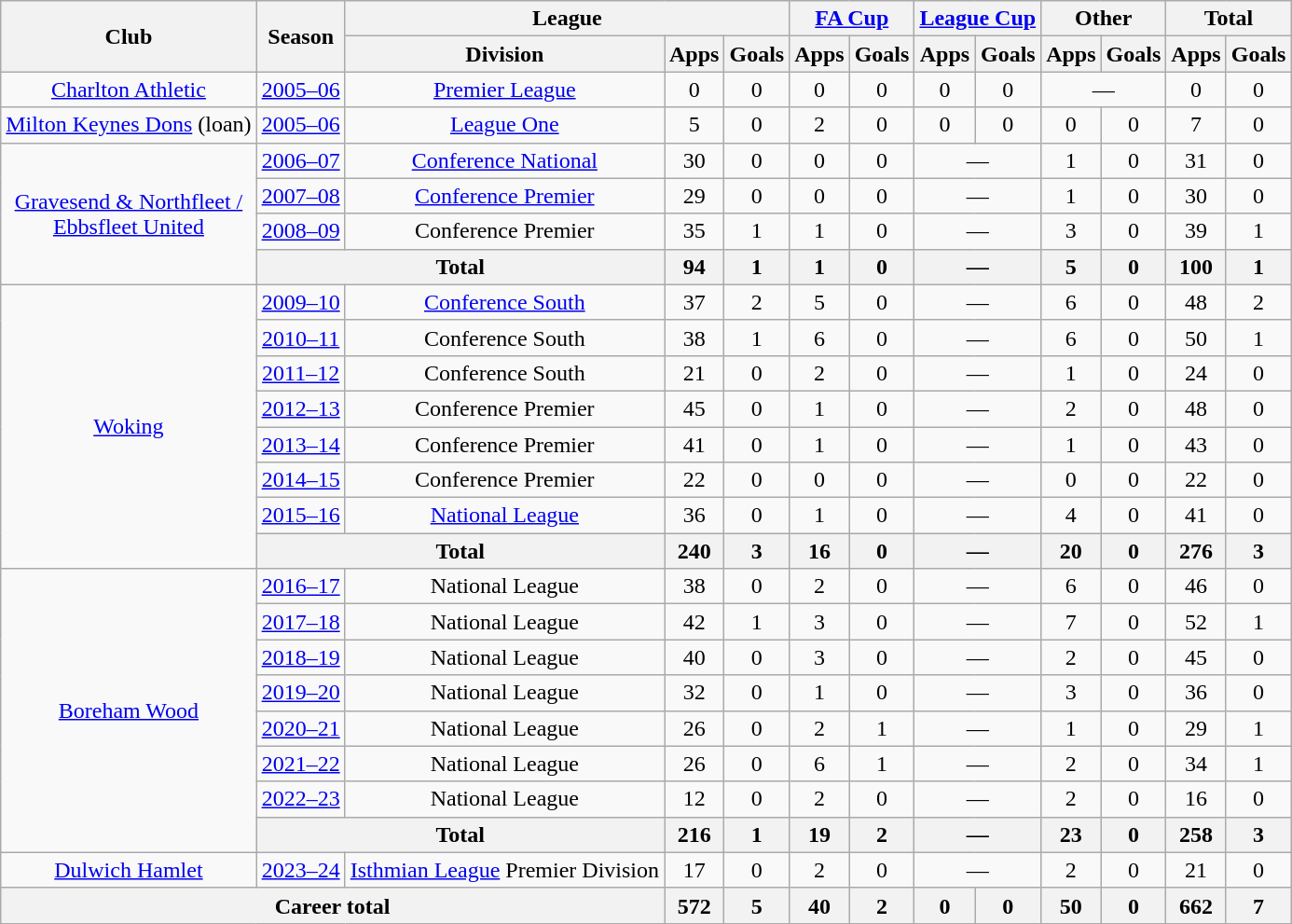<table class="wikitable" style="text-align: center;">
<tr>
<th rowspan="2">Club</th>
<th rowspan="2">Season</th>
<th colspan="3">League</th>
<th colspan="2"><a href='#'>FA Cup</a></th>
<th colspan="2"><a href='#'>League Cup</a></th>
<th colspan="2">Other</th>
<th colspan="2">Total</th>
</tr>
<tr>
<th>Division</th>
<th>Apps</th>
<th>Goals</th>
<th>Apps</th>
<th>Goals</th>
<th>Apps</th>
<th>Goals</th>
<th>Apps</th>
<th>Goals</th>
<th>Apps</th>
<th>Goals</th>
</tr>
<tr>
<td><a href='#'>Charlton Athletic</a></td>
<td><a href='#'>2005–06</a></td>
<td><a href='#'>Premier League</a></td>
<td>0</td>
<td>0</td>
<td>0</td>
<td>0</td>
<td>0</td>
<td>0</td>
<td colspan="2">—</td>
<td>0</td>
<td>0</td>
</tr>
<tr>
<td><a href='#'>Milton Keynes Dons</a> (loan)</td>
<td><a href='#'>2005–06</a></td>
<td><a href='#'>League One</a></td>
<td>5</td>
<td>0</td>
<td>2</td>
<td>0</td>
<td>0</td>
<td>0</td>
<td>0</td>
<td>0</td>
<td>7</td>
<td>0</td>
</tr>
<tr>
<td rowspan="4"><a href='#'>Gravesend & Northfleet /<br>Ebbsfleet United</a></td>
<td><a href='#'>2006–07</a></td>
<td><a href='#'>Conference National</a></td>
<td>30</td>
<td>0</td>
<td>0</td>
<td>0</td>
<td colspan="2">—</td>
<td>1</td>
<td>0</td>
<td>31</td>
<td>0</td>
</tr>
<tr>
<td><a href='#'>2007–08</a></td>
<td><a href='#'>Conference Premier</a></td>
<td>29</td>
<td>0</td>
<td>0</td>
<td>0</td>
<td colspan="2">—</td>
<td>1</td>
<td>0</td>
<td>30</td>
<td>0</td>
</tr>
<tr>
<td><a href='#'>2008–09</a></td>
<td>Conference Premier</td>
<td>35</td>
<td>1</td>
<td>1</td>
<td>0</td>
<td colspan="2">—</td>
<td>3</td>
<td>0</td>
<td>39</td>
<td>1</td>
</tr>
<tr>
<th colspan="2">Total</th>
<th>94</th>
<th>1</th>
<th>1</th>
<th>0</th>
<th colspan="2">—</th>
<th>5</th>
<th>0</th>
<th>100</th>
<th>1</th>
</tr>
<tr>
<td rowspan="8"><a href='#'>Woking</a></td>
<td><a href='#'>2009–10</a></td>
<td><a href='#'>Conference South</a></td>
<td>37</td>
<td>2</td>
<td>5</td>
<td>0</td>
<td colspan="2">—</td>
<td>6</td>
<td>0</td>
<td>48</td>
<td>2</td>
</tr>
<tr>
<td><a href='#'>2010–11</a></td>
<td>Conference South</td>
<td>38</td>
<td>1</td>
<td>6</td>
<td>0</td>
<td colspan="2">—</td>
<td>6</td>
<td>0</td>
<td>50</td>
<td>1</td>
</tr>
<tr>
<td><a href='#'>2011–12</a></td>
<td>Conference South</td>
<td>21</td>
<td>0</td>
<td>2</td>
<td>0</td>
<td colspan="2">—</td>
<td>1</td>
<td>0</td>
<td>24</td>
<td>0</td>
</tr>
<tr>
<td><a href='#'>2012–13</a></td>
<td>Conference Premier</td>
<td>45</td>
<td>0</td>
<td>1</td>
<td>0</td>
<td colspan="2">—</td>
<td>2</td>
<td>0</td>
<td>48</td>
<td>0</td>
</tr>
<tr>
<td><a href='#'>2013–14</a></td>
<td>Conference Premier</td>
<td>41</td>
<td>0</td>
<td>1</td>
<td>0</td>
<td colspan="2">—</td>
<td>1</td>
<td>0</td>
<td>43</td>
<td>0</td>
</tr>
<tr>
<td><a href='#'>2014–15</a></td>
<td>Conference Premier</td>
<td>22</td>
<td>0</td>
<td>0</td>
<td>0</td>
<td colspan="2">—</td>
<td>0</td>
<td>0</td>
<td>22</td>
<td>0</td>
</tr>
<tr>
<td><a href='#'>2015–16</a></td>
<td><a href='#'>National League</a></td>
<td>36</td>
<td>0</td>
<td>1</td>
<td>0</td>
<td colspan="2">—</td>
<td>4</td>
<td>0</td>
<td>41</td>
<td>0</td>
</tr>
<tr>
<th colspan="2">Total</th>
<th>240</th>
<th>3</th>
<th>16</th>
<th>0</th>
<th colspan="2">—</th>
<th>20</th>
<th>0</th>
<th>276</th>
<th>3</th>
</tr>
<tr>
<td rowspan="8"><a href='#'>Boreham Wood</a></td>
<td><a href='#'>2016–17</a></td>
<td>National League</td>
<td>38</td>
<td>0</td>
<td>2</td>
<td>0</td>
<td colspan="2">—</td>
<td>6</td>
<td>0</td>
<td>46</td>
<td>0</td>
</tr>
<tr>
<td><a href='#'>2017–18</a></td>
<td>National League</td>
<td>42</td>
<td>1</td>
<td>3</td>
<td>0</td>
<td colspan="2">—</td>
<td>7</td>
<td>0</td>
<td>52</td>
<td>1</td>
</tr>
<tr>
<td><a href='#'>2018–19</a></td>
<td>National League</td>
<td>40</td>
<td>0</td>
<td>3</td>
<td>0</td>
<td colspan="2">—</td>
<td>2</td>
<td>0</td>
<td>45</td>
<td>0</td>
</tr>
<tr>
<td><a href='#'>2019–20</a></td>
<td>National League</td>
<td>32</td>
<td>0</td>
<td>1</td>
<td>0</td>
<td colspan="2">—</td>
<td>3</td>
<td>0</td>
<td>36</td>
<td>0</td>
</tr>
<tr>
<td><a href='#'>2020–21</a></td>
<td>National League</td>
<td>26</td>
<td>0</td>
<td>2</td>
<td>1</td>
<td colspan="2">—</td>
<td>1</td>
<td>0</td>
<td>29</td>
<td>1</td>
</tr>
<tr>
<td><a href='#'>2021–22</a></td>
<td>National League</td>
<td>26</td>
<td>0</td>
<td>6</td>
<td>1</td>
<td colspan="2">—</td>
<td>2</td>
<td>0</td>
<td>34</td>
<td>1</td>
</tr>
<tr>
<td><a href='#'>2022–23</a></td>
<td>National League</td>
<td>12</td>
<td>0</td>
<td>2</td>
<td>0</td>
<td colspan="2">—</td>
<td>2</td>
<td>0</td>
<td>16</td>
<td>0</td>
</tr>
<tr>
<th colspan="2">Total</th>
<th>216</th>
<th>1</th>
<th>19</th>
<th>2</th>
<th colspan="2">—</th>
<th>23</th>
<th>0</th>
<th>258</th>
<th>3</th>
</tr>
<tr>
<td><a href='#'>Dulwich Hamlet</a></td>
<td><a href='#'>2023–24</a></td>
<td><a href='#'>Isthmian League</a> Premier Division</td>
<td>17</td>
<td>0</td>
<td>2</td>
<td>0</td>
<td colspan="2">—</td>
<td>2</td>
<td>0</td>
<td>21</td>
<td>0</td>
</tr>
<tr>
<th colspan="3">Career total</th>
<th>572</th>
<th>5</th>
<th>40</th>
<th>2</th>
<th>0</th>
<th>0</th>
<th>50</th>
<th>0</th>
<th>662</th>
<th>7</th>
</tr>
</table>
